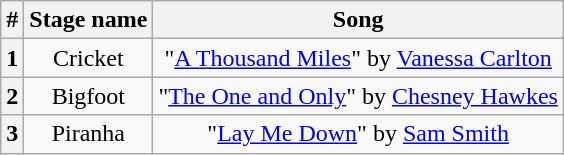<table class="wikitable plainrowheaders" style="text-align: center;">
<tr>
<th>#</th>
<th>Stage name</th>
<th>Song</th>
</tr>
<tr>
<th>1</th>
<td>Cricket</td>
<td>"<a href='#'>A Thousand Miles</a>" by <a href='#'>Vanessa Carlton</a></td>
</tr>
<tr>
<th>2</th>
<td>Bigfoot</td>
<td>"<a href='#'>The One and Only</a>" by <a href='#'>Chesney Hawkes</a></td>
</tr>
<tr>
<th>3</th>
<td>Piranha</td>
<td>"<a href='#'>Lay Me Down</a>" by <a href='#'>Sam Smith</a></td>
</tr>
</table>
